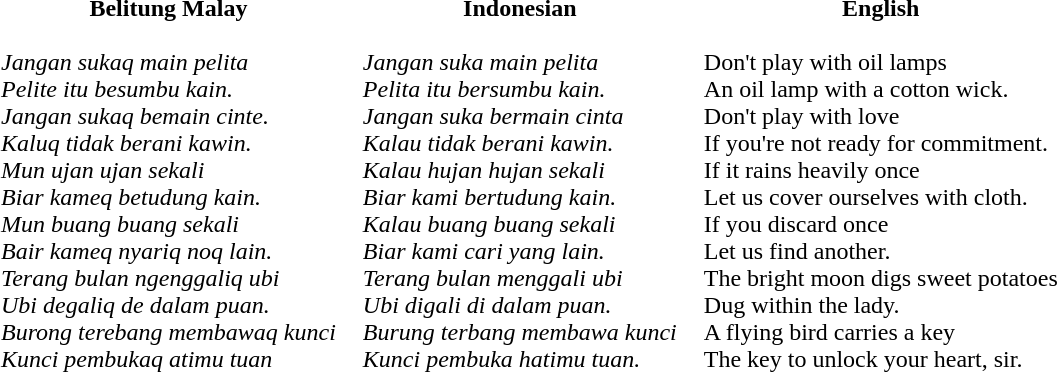<table cellpadding="8">
<tr>
<th>Belitung Malay</th>
<th>Indonesian</th>
<th>English</th>
</tr>
<tr style="vertical-align:top; white-space:nowrap;">
<td><em>Jangan sukaq main pelita</em><br><em>Pelite itu besumbu kain.</em><br><em>Jangan sukaq bemain cinte.</em><br><em>Kaluq tidak berani kawin.</em><br><em>Mun ujan ujan sekali</em><br><em>Biar kameq betudung kain.</em><br><em>Mun buang buang sekali</em><br><em>Bair kameq nyariq noq lain.</em><br><em>Terang bulan ngenggaliq ubi</em><br><em>Ubi degaliq de dalam puan.</em><br><em>Burong terebang membawaq kunci</em><br><em>Kunci pembukaq atimu tuan</em></td>
<td><em>Jangan suka main pelita</em><br><em>Pelita itu bersumbu kain.</em><br><em>Jangan suka bermain cinta</em><br><em>Kalau tidak berani kawin.</em><br><em>Kalau hujan hujan sekali</em><br><em>Biar kami bertudung kain.</em><br><em>Kalau buang buang sekali</em><br><em>Biar kami cari yang lain.</em><br><em>Terang bulan menggali ubi</em><br><em>Ubi digali di dalam puan.</em><br><em>Burung terbang membawa kunci</em><br><em>Kunci pembuka hatimu tuan.</em></td>
<td>Don't play with oil lamps<br>An oil lamp with a cotton wick.<br>Don't play with love<br>If you're not ready for commitment.<br>If it rains heavily once<br>Let us cover ourselves with cloth.<br>If you discard once<br>Let us find another.<br>The bright moon digs sweet potatoes<br>Dug within the lady.<br>A flying bird carries a key<br>The key to unlock your heart, sir.</td>
</tr>
</table>
